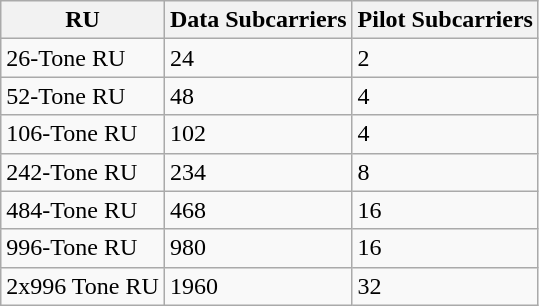<table class="wikitable">
<tr>
<th>RU</th>
<th>Data Subcarriers</th>
<th>Pilot Subcarriers</th>
</tr>
<tr>
<td>26-Tone RU</td>
<td>24</td>
<td>2</td>
</tr>
<tr>
<td>52-Tone RU</td>
<td>48</td>
<td>4</td>
</tr>
<tr>
<td>106-Tone RU</td>
<td>102</td>
<td>4</td>
</tr>
<tr>
<td>242-Tone RU</td>
<td>234</td>
<td>8</td>
</tr>
<tr>
<td>484-Tone RU</td>
<td>468</td>
<td>16</td>
</tr>
<tr>
<td>996-Tone RU</td>
<td>980</td>
<td>16</td>
</tr>
<tr>
<td>2x996 Tone RU</td>
<td>1960</td>
<td>32</td>
</tr>
</table>
